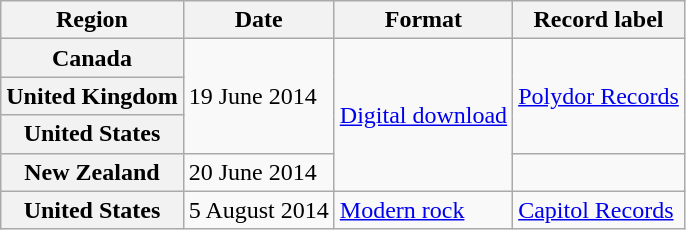<table class="wikitable plainrowheaders">
<tr>
<th scope="col">Region</th>
<th scope="col">Date</th>
<th scope="col">Format</th>
<th scope="col">Record label</th>
</tr>
<tr>
<th scope="row">Canada</th>
<td rowspan="3">19 June 2014</td>
<td rowspan="4"><a href='#'>Digital download</a></td>
<td rowspan="3"><a href='#'>Polydor Records</a></td>
</tr>
<tr>
<th scope="row">United Kingdom</th>
</tr>
<tr>
<th scope="row">United States</th>
</tr>
<tr>
<th scope="row">New Zealand</th>
<td>20 June 2014</td>
<td></td>
</tr>
<tr>
<th scope="row">United States</th>
<td>5 August 2014</td>
<td><a href='#'>Modern rock</a></td>
<td><a href='#'>Capitol Records</a></td>
</tr>
</table>
